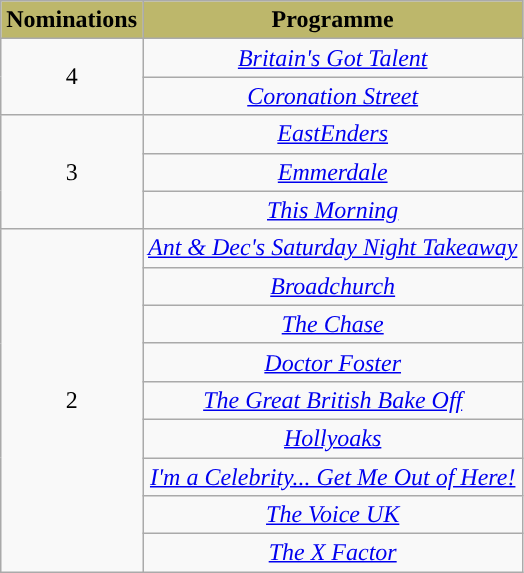<table class="wikitable" style="text-align:center;">
<tr>
<th style="background:#BDB76B;">Nominations</th>
<th style="background:#BDB76B;">Programme</th>
</tr>
<tr>
<td rowspan="2">4</td>
<td><em><a href='#'>Britain's Got Talent</a></em></td>
</tr>
<tr>
<td><em><a href='#'>Coronation Street</a></em></td>
</tr>
<tr>
<td rowspan="3">3</td>
<td><em><a href='#'>EastEnders</a></em></td>
</tr>
<tr>
<td><em><a href='#'>Emmerdale</a></em></td>
</tr>
<tr>
<td><em><a href='#'>This Morning</a></em></td>
</tr>
<tr>
<td rowspan="9">2</td>
<td><em><a href='#'>Ant & Dec's Saturday Night Takeaway</a></em></td>
</tr>
<tr>
<td><em><a href='#'>Broadchurch</a></em></td>
</tr>
<tr>
<td><em><a href='#'>The Chase</a></em></td>
</tr>
<tr>
<td><em><a href='#'>Doctor Foster</a></em></td>
</tr>
<tr>
<td><em><a href='#'>The Great British Bake Off</a></em></td>
</tr>
<tr>
<td><em><a href='#'>Hollyoaks</a></em></td>
</tr>
<tr>
<td><em><a href='#'>I'm a Celebrity... Get Me Out of Here!</a></em></td>
</tr>
<tr>
<td><em><a href='#'>The Voice UK</a></em></td>
</tr>
<tr>
<td><em><a href='#'>The X Factor</a></em></td>
</tr>
</table>
